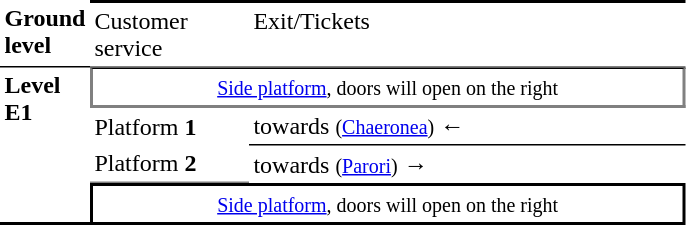<table table border=0 cellspacing=0 cellpadding=3>
<tr>
<td style="border-bottom:solid 1px black;" width=50 valign=top><strong>Ground level</strong></td>
<td style="border-top:solid 2px black;border-bottom:solid 1px gray;" width=100 valign=top>Customer service</td>
<td style="border-top:solid 2px black;border-bottom:solid 1px gray;" width=285 valign=top>Exit/Tickets</td>
</tr>
<tr>
<td style="border-bottom:solid 2px black;" rowspan=5 valign=top><strong>Level<br>Ε1</strong></td>
<td style="border-top:solid 1px black;border-right:solid 2px gray;border-left:solid 2px gray;border-bottom:solid 2px gray;text-align:center;" colspan=2><small><a href='#'>Side platform</a>, doors will open on the right</small></td>
</tr>
<tr>
<td>Platform <span><strong>1</strong></span></td>
<td style="border-bottom:solid 1px black;"> towards  <small>(<a href='#'>Chaeronea</a>)</small> ←</td>
</tr>
<tr>
<td style="border-bottom:solid 1px gray;">Platform <span><strong>2</strong></span></td>
<td> towards  <small>(<a href='#'>Parori</a>)</small> →</td>
</tr>
<tr>
</tr>
<tr>
<td style="border-top:solid 2px black;border-left:solid 2px black;border-right:solid 2px black;border-bottom:solid 2px black;text-align:center;" colspan=2><small><a href='#'>Side platform</a>, doors will open on the right</small></td>
</tr>
</table>
